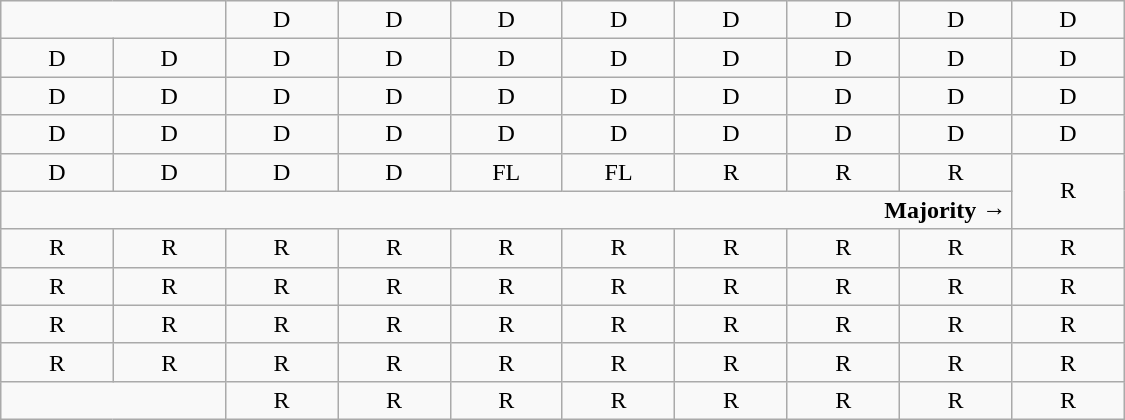<table class="wikitable" style="text-align:center" width=750px>
<tr>
<td colspan=2> </td>
<td>D</td>
<td>D</td>
<td>D</td>
<td>D</td>
<td>D</td>
<td>D</td>
<td>D</td>
<td>D</td>
</tr>
<tr>
<td width=50px >D</td>
<td width=50px >D</td>
<td width=50px >D</td>
<td width=50px >D</td>
<td width=50px >D</td>
<td width=50px >D</td>
<td width=50px >D</td>
<td width=50px >D</td>
<td width=50px >D</td>
<td width=50px >D</td>
</tr>
<tr>
<td>D</td>
<td>D</td>
<td>D</td>
<td>D</td>
<td>D</td>
<td>D</td>
<td>D</td>
<td>D</td>
<td>D</td>
<td>D</td>
</tr>
<tr>
<td>D</td>
<td>D</td>
<td>D</td>
<td>D</td>
<td>D</td>
<td>D</td>
<td>D</td>
<td>D</td>
<td>D</td>
<td>D</td>
</tr>
<tr>
<td>D</td>
<td>D</td>
<td>D</td>
<td>D</td>
<td>FL</td>
<td>FL<br></td>
<td>R<br></td>
<td>R</td>
<td>R</td>
<td rowspan=2 >R</td>
</tr>
<tr>
<td colspan=9 align=right><strong>Majority →</strong></td>
</tr>
<tr>
<td>R</td>
<td>R</td>
<td>R</td>
<td>R</td>
<td>R</td>
<td>R</td>
<td>R</td>
<td>R</td>
<td>R</td>
<td>R</td>
</tr>
<tr>
<td>R</td>
<td>R</td>
<td>R</td>
<td>R</td>
<td>R</td>
<td>R</td>
<td>R</td>
<td>R</td>
<td>R</td>
<td>R</td>
</tr>
<tr>
<td>R</td>
<td>R</td>
<td>R</td>
<td>R</td>
<td>R</td>
<td>R</td>
<td>R</td>
<td>R</td>
<td>R</td>
<td>R</td>
</tr>
<tr>
<td>R</td>
<td>R</td>
<td>R</td>
<td>R</td>
<td>R</td>
<td>R</td>
<td>R</td>
<td>R</td>
<td>R</td>
<td>R</td>
</tr>
<tr>
<td colspan=2></td>
<td>R</td>
<td>R</td>
<td>R</td>
<td>R</td>
<td>R</td>
<td>R</td>
<td>R</td>
<td>R</td>
</tr>
</table>
